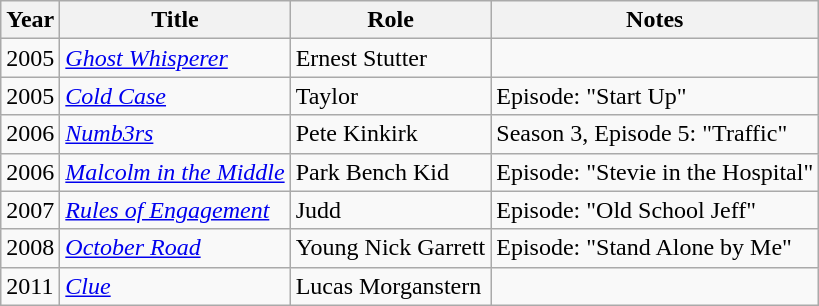<table class="wikitable">
<tr>
<th>Year</th>
<th>Title</th>
<th>Role</th>
<th>Notes</th>
</tr>
<tr>
<td>2005</td>
<td><em><a href='#'>Ghost Whisperer</a></em></td>
<td>Ernest Stutter</td>
<td></td>
</tr>
<tr>
<td>2005</td>
<td><em><a href='#'>Cold Case</a></em></td>
<td>Taylor</td>
<td>Episode: "Start Up"</td>
</tr>
<tr>
<td>2006</td>
<td><em><a href='#'>Numb3rs</a></em></td>
<td>Pete Kinkirk</td>
<td>Season 3, Episode 5: "Traffic"</td>
</tr>
<tr>
<td>2006</td>
<td><em><a href='#'>Malcolm in the Middle</a></em></td>
<td>Park Bench Kid</td>
<td>Episode: "Stevie in the Hospital"</td>
</tr>
<tr>
<td>2007</td>
<td><em><a href='#'>Rules of Engagement</a></em></td>
<td>Judd</td>
<td>Episode: "Old School Jeff"</td>
</tr>
<tr>
<td>2008</td>
<td><em><a href='#'>October Road</a></em></td>
<td>Young Nick Garrett</td>
<td>Episode: "Stand Alone by Me"</td>
</tr>
<tr>
<td>2011</td>
<td><em><a href='#'>Clue</a></em></td>
<td>Lucas Morganstern</td>
<td></td>
</tr>
</table>
